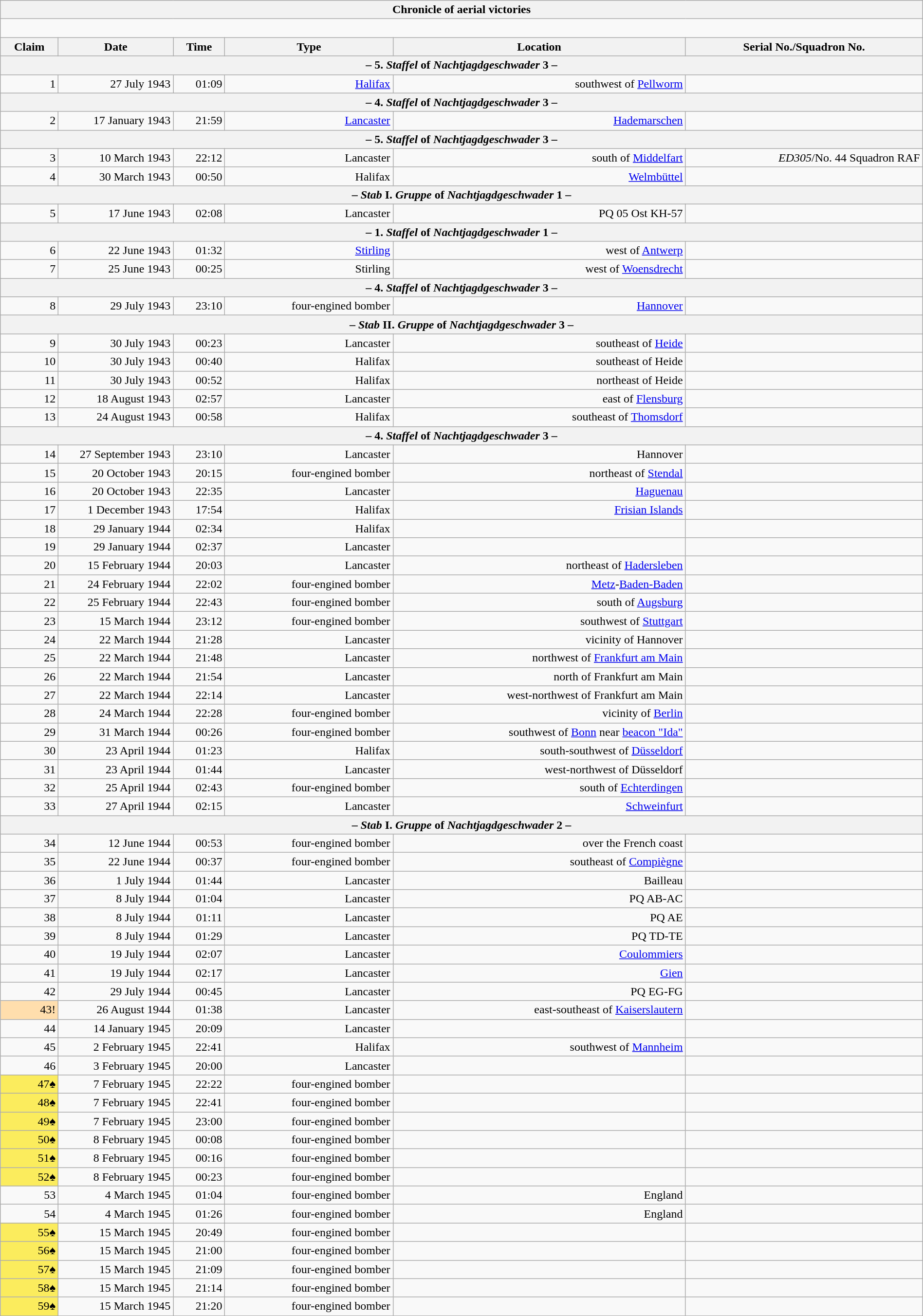<table class="wikitable plainrowheaders collapsible" style="margin-left: auto; margin-right: auto; border: none; text-align:right; width: 100%;">
<tr>
<th colspan="6">Chronicle of aerial victories</th>
</tr>
<tr>
<td colspan="6" style="text-align: left;"><br>
</td>
</tr>
<tr>
<th scope="col">Claim</th>
<th scope="col" style="width:150px">Date</th>
<th scope="col">Time</th>
<th scope="col">Type</th>
<th scope="col">Location</th>
<th scope="col">Serial No./Squadron No.</th>
</tr>
<tr>
<th colspan="6">– 5. <em>Staffel</em> of <em>Nachtjagdgeschwader</em> 3 –</th>
</tr>
<tr>
<td>1</td>
<td>27 July 1943</td>
<td>01:09</td>
<td><a href='#'>Halifax</a></td>
<td>southwest of <a href='#'>Pellworm</a></td>
<td></td>
</tr>
<tr>
<th colspan="6">– 4. <em>Staffel</em> of <em>Nachtjagdgeschwader</em> 3 –</th>
</tr>
<tr>
<td>2</td>
<td>17 January 1943</td>
<td>21:59</td>
<td><a href='#'>Lancaster</a></td>
<td><a href='#'>Hademarschen</a></td>
<td></td>
</tr>
<tr>
<th colspan="6">– 5. <em>Staffel</em> of <em>Nachtjagdgeschwader</em> 3 –</th>
</tr>
<tr>
<td>3</td>
<td>10 March 1943</td>
<td>22:12</td>
<td>Lancaster</td>
<td>south of <a href='#'>Middelfart</a></td>
<td><em>ED305</em>/No. 44 Squadron RAF</td>
</tr>
<tr>
<td>4</td>
<td>30 March 1943</td>
<td>00:50</td>
<td>Halifax</td>
<td><a href='#'>Welmbüttel</a></td>
<td></td>
</tr>
<tr>
<th colspan="6">– <em>Stab</em> I. <em>Gruppe</em> of <em>Nachtjagdgeschwader</em> 1 –</th>
</tr>
<tr>
<td>5</td>
<td>17 June 1943</td>
<td>02:08</td>
<td>Lancaster</td>
<td>PQ 05 Ost KH-57</td>
<td></td>
</tr>
<tr>
<th colspan="6">– 1. <em>Staffel</em> of <em>Nachtjagdgeschwader</em> 1 –</th>
</tr>
<tr>
<td>6</td>
<td>22 June 1943</td>
<td>01:32</td>
<td><a href='#'>Stirling</a></td>
<td> west of <a href='#'>Antwerp</a></td>
<td></td>
</tr>
<tr>
<td>7</td>
<td>25 June 1943</td>
<td>00:25</td>
<td>Stirling</td>
<td>west of <a href='#'>Woensdrecht</a></td>
<td></td>
</tr>
<tr>
<th colspan="6">– 4. <em>Staffel</em> of <em>Nachtjagdgeschwader</em> 3 –</th>
</tr>
<tr>
<td>8</td>
<td>29 July 1943</td>
<td>23:10</td>
<td>four-engined bomber</td>
<td><a href='#'>Hannover</a></td>
<td></td>
</tr>
<tr>
<th colspan="6">– <em>Stab</em> II. <em>Gruppe</em> of <em>Nachtjagdgeschwader</em> 3 –</th>
</tr>
<tr>
<td>9</td>
<td>30 July 1943</td>
<td>00:23</td>
<td>Lancaster</td>
<td> southeast of <a href='#'>Heide</a></td>
<td></td>
</tr>
<tr>
<td>10</td>
<td>30 July 1943</td>
<td>00:40</td>
<td>Halifax</td>
<td> southeast of Heide</td>
<td></td>
</tr>
<tr>
<td>11</td>
<td>30 July 1943</td>
<td>00:52</td>
<td>Halifax</td>
<td> northeast of Heide</td>
<td></td>
</tr>
<tr>
<td>12</td>
<td>18 August 1943</td>
<td>02:57</td>
<td>Lancaster</td>
<td> east of <a href='#'>Flensburg</a></td>
<td></td>
</tr>
<tr>
<td>13</td>
<td>24 August 1943</td>
<td>00:58</td>
<td>Halifax</td>
<td> southeast of <a href='#'>Thomsdorf</a></td>
<td></td>
</tr>
<tr>
<th colspan="6">– 4. <em>Staffel</em> of <em>Nachtjagdgeschwader</em> 3 –</th>
</tr>
<tr>
<td>14</td>
<td>27 September 1943</td>
<td>23:10</td>
<td>Lancaster</td>
<td>Hannover</td>
<td></td>
</tr>
<tr>
<td>15</td>
<td>20 October 1943</td>
<td>20:15</td>
<td>four-engined bomber</td>
<td> northeast of <a href='#'>Stendal</a></td>
<td></td>
</tr>
<tr>
<td>16</td>
<td>20 October 1943</td>
<td>22:35</td>
<td>Lancaster</td>
<td><a href='#'>Haguenau</a></td>
<td></td>
</tr>
<tr>
<td>17</td>
<td>1 December 1943</td>
<td>17:54</td>
<td>Halifax</td>
<td><a href='#'>Frisian Islands</a></td>
<td></td>
</tr>
<tr>
<td>18</td>
<td>29 January 1944</td>
<td>02:34</td>
<td>Halifax</td>
<td></td>
<td></td>
</tr>
<tr>
<td>19</td>
<td>29 January 1944</td>
<td>02:37</td>
<td>Lancaster</td>
<td></td>
<td></td>
</tr>
<tr>
<td>20</td>
<td>15 February 1944</td>
<td>20:03</td>
<td>Lancaster</td>
<td>northeast of <a href='#'>Hadersleben</a></td>
<td></td>
</tr>
<tr>
<td>21</td>
<td>24 February 1944</td>
<td>22:02</td>
<td>four-engined bomber</td>
<td><a href='#'>Metz</a>-<a href='#'>Baden-Baden</a></td>
<td></td>
</tr>
<tr>
<td>22</td>
<td>25 February 1944</td>
<td>22:43</td>
<td>four-engined bomber</td>
<td>south of <a href='#'>Augsburg</a></td>
<td></td>
</tr>
<tr>
<td>23</td>
<td>15 March 1944</td>
<td>23:12</td>
<td>four-engined bomber</td>
<td>southwest of <a href='#'>Stuttgart</a></td>
<td></td>
</tr>
<tr>
<td>24</td>
<td>22 March 1944</td>
<td>21:28</td>
<td>Lancaster</td>
<td>vicinity of Hannover</td>
<td></td>
</tr>
<tr>
<td>25</td>
<td>22 March 1944</td>
<td>21:48</td>
<td>Lancaster</td>
<td>northwest of <a href='#'>Frankfurt am Main</a></td>
<td></td>
</tr>
<tr>
<td>26</td>
<td>22 March 1944</td>
<td>21:54</td>
<td>Lancaster</td>
<td>north of Frankfurt am Main</td>
<td></td>
</tr>
<tr>
<td>27</td>
<td>22 March 1944</td>
<td>22:14</td>
<td>Lancaster</td>
<td>west-northwest of Frankfurt am Main</td>
<td></td>
</tr>
<tr>
<td>28</td>
<td>24 March 1944</td>
<td>22:28</td>
<td>four-engined bomber</td>
<td>vicinity of <a href='#'>Berlin</a></td>
<td></td>
</tr>
<tr>
<td>29</td>
<td>31 March 1944</td>
<td>00:26</td>
<td>four-engined bomber</td>
<td>southwest of <a href='#'>Bonn</a> near <a href='#'>beacon "Ida"</a></td>
<td></td>
</tr>
<tr>
<td>30</td>
<td>23 April 1944</td>
<td>01:23</td>
<td>Halifax</td>
<td>south-southwest of <a href='#'>Düsseldorf</a></td>
<td></td>
</tr>
<tr>
<td>31</td>
<td>23 April 1944</td>
<td>01:44</td>
<td>Lancaster</td>
<td>west-northwest of Düsseldorf</td>
<td></td>
</tr>
<tr>
<td>32</td>
<td>25 April 1944</td>
<td>02:43</td>
<td>four-engined bomber</td>
<td> south of <a href='#'>Echterdingen</a></td>
<td></td>
</tr>
<tr>
<td>33</td>
<td>27 April 1944</td>
<td>02:15</td>
<td>Lancaster</td>
<td><a href='#'>Schweinfurt</a></td>
<td></td>
</tr>
<tr>
<th colspan="6">– <em>Stab</em> I. <em>Gruppe</em> of <em>Nachtjagdgeschwader</em> 2 –</th>
</tr>
<tr>
<td>34</td>
<td>12 June 1944</td>
<td>00:53</td>
<td>four-engined bomber</td>
<td>over the French coast</td>
<td></td>
</tr>
<tr>
<td>35</td>
<td>22 June 1944</td>
<td>00:37</td>
<td>four-engined bomber</td>
<td>southeast of <a href='#'>Compiègne</a></td>
<td></td>
</tr>
<tr>
<td>36</td>
<td>1 July 1944</td>
<td>01:44</td>
<td>Lancaster</td>
<td>Bailleau</td>
<td></td>
</tr>
<tr>
<td>37</td>
<td>8 July 1944</td>
<td>01:04</td>
<td>Lancaster</td>
<td>PQ AB-AC</td>
<td></td>
</tr>
<tr>
<td>38</td>
<td>8 July 1944</td>
<td>01:11</td>
<td>Lancaster</td>
<td>PQ AE</td>
<td></td>
</tr>
<tr>
<td>39</td>
<td>8 July 1944</td>
<td>01:29</td>
<td>Lancaster</td>
<td>PQ TD-TE</td>
<td></td>
</tr>
<tr>
<td>40</td>
<td>19 July 1944</td>
<td>02:07</td>
<td>Lancaster</td>
<td><a href='#'>Coulommiers</a></td>
<td></td>
</tr>
<tr>
<td>41</td>
<td>19 July 1944</td>
<td>02:17</td>
<td>Lancaster</td>
<td><a href='#'>Gien</a></td>
<td></td>
</tr>
<tr>
<td>42</td>
<td>29 July 1944</td>
<td>00:45</td>
<td>Lancaster</td>
<td>PQ EG-FG</td>
<td></td>
</tr>
<tr>
<td style="background:#ffdead">43!</td>
<td>26 August 1944</td>
<td>01:38</td>
<td>Lancaster</td>
<td>east-southeast of <a href='#'>Kaiserslautern</a></td>
<td></td>
</tr>
<tr>
<td>44</td>
<td>14 January 1945</td>
<td>20:09</td>
<td>Lancaster</td>
<td></td>
<td></td>
</tr>
<tr>
<td>45</td>
<td>2 February 1945</td>
<td>22:41</td>
<td>Halifax</td>
<td>southwest of <a href='#'>Mannheim</a></td>
<td></td>
</tr>
<tr>
<td>46</td>
<td>3 February 1945</td>
<td>20:00</td>
<td>Lancaster</td>
<td></td>
<td></td>
</tr>
<tr>
<td style="background:#fbec5d;">47♠</td>
<td>7 February 1945</td>
<td>22:22</td>
<td>four-engined bomber</td>
<td></td>
<td></td>
</tr>
<tr>
<td style="background:#fbec5d;">48♠</td>
<td>7 February 1945</td>
<td>22:41</td>
<td>four-engined bomber</td>
<td></td>
<td></td>
</tr>
<tr>
<td style="background:#fbec5d;">49♠</td>
<td>7 February 1945</td>
<td>23:00</td>
<td>four-engined bomber</td>
<td></td>
<td></td>
</tr>
<tr>
<td style="background:#fbec5d;">50♠</td>
<td>8 February 1945</td>
<td>00:08</td>
<td>four-engined bomber</td>
<td></td>
<td></td>
</tr>
<tr>
<td style="background:#fbec5d;">51♠</td>
<td>8 February 1945</td>
<td>00:16</td>
<td>four-engined bomber</td>
<td></td>
<td></td>
</tr>
<tr>
<td style="background:#fbec5d;">52♠</td>
<td>8 February 1945</td>
<td>00:23</td>
<td>four-engined bomber</td>
<td></td>
<td></td>
</tr>
<tr>
<td>53</td>
<td>4 March 1945</td>
<td>01:04</td>
<td>four-engined bomber</td>
<td>England</td>
<td></td>
</tr>
<tr>
<td>54</td>
<td>4 March 1945</td>
<td>01:26</td>
<td>four-engined bomber</td>
<td>England</td>
<td></td>
</tr>
<tr>
<td style="background:#fbec5d;">55♠</td>
<td>15 March 1945</td>
<td>20:49</td>
<td>four-engined bomber</td>
<td></td>
<td></td>
</tr>
<tr>
<td style="background:#fbec5d;">56♠</td>
<td>15 March 1945</td>
<td>21:00</td>
<td>four-engined bomber</td>
<td></td>
<td></td>
</tr>
<tr>
<td style="background:#fbec5d;">57♠</td>
<td>15 March 1945</td>
<td>21:09</td>
<td>four-engined bomber</td>
<td></td>
<td></td>
</tr>
<tr>
<td style="background:#fbec5d;">58♠</td>
<td>15 March 1945</td>
<td>21:14</td>
<td>four-engined bomber</td>
<td></td>
<td></td>
</tr>
<tr>
<td style="background:#fbec5d;">59♠</td>
<td>15 March 1945</td>
<td>21:20</td>
<td>four-engined bomber</td>
<td></td>
<td></td>
</tr>
</table>
